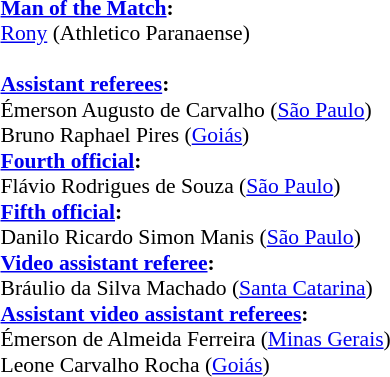<table width=50% style="font-size: 90%">
<tr>
<td><br><strong><a href='#'>Man of the Match</a>:</strong>
<br> <a href='#'>Rony</a> (Athletico Paranaense)
<br>
<br><strong><a href='#'>Assistant referees</a>:</strong>
<br>Émerson Augusto de Carvalho (<a href='#'>São Paulo</a>)
<br>Bruno Raphael Pires (<a href='#'>Goiás</a>)
<br><strong><a href='#'>Fourth official</a>:</strong>
<br>Flávio Rodrigues de Souza (<a href='#'>São Paulo</a>)
<br><strong><a href='#'>Fifth official</a>:</strong>
<br>Danilo Ricardo Simon Manis (<a href='#'>São Paulo</a>)
<br><strong><a href='#'>Video assistant referee</a>:</strong>
<br>Bráulio da Silva Machado (<a href='#'>Santa Catarina</a>)
<br><strong><a href='#'>Assistant video assistant referees</a>:</strong>
<br>Émerson de Almeida Ferreira (<a href='#'>Minas Gerais</a>)
<br>Leone Carvalho Rocha (<a href='#'>Goiás</a>)</td>
</tr>
</table>
